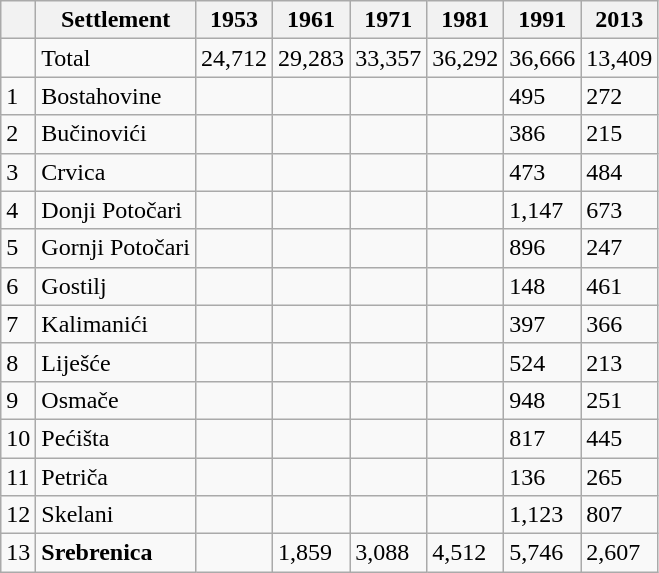<table class="wikitable">
<tr>
<th></th>
<th>Settlement</th>
<th>1953</th>
<th>1961</th>
<th>1971</th>
<th>1981</th>
<th>1991</th>
<th>2013</th>
</tr>
<tr>
<td></td>
<td>Total</td>
<td>24,712</td>
<td>29,283</td>
<td>33,357</td>
<td>36,292</td>
<td>36,666</td>
<td>13,409</td>
</tr>
<tr>
<td>1</td>
<td>Bostahovine</td>
<td></td>
<td></td>
<td></td>
<td></td>
<td>495</td>
<td>272</td>
</tr>
<tr>
<td>2</td>
<td>Bučinovići</td>
<td></td>
<td></td>
<td></td>
<td></td>
<td>386</td>
<td>215</td>
</tr>
<tr>
<td>3</td>
<td>Crvica</td>
<td></td>
<td></td>
<td></td>
<td></td>
<td>473</td>
<td>484</td>
</tr>
<tr>
<td>4</td>
<td>Donji Potočari</td>
<td></td>
<td></td>
<td></td>
<td></td>
<td>1,147</td>
<td>673</td>
</tr>
<tr>
<td>5</td>
<td>Gornji Potočari</td>
<td></td>
<td></td>
<td></td>
<td></td>
<td>896</td>
<td>247</td>
</tr>
<tr>
<td>6</td>
<td>Gostilj</td>
<td></td>
<td></td>
<td></td>
<td></td>
<td>148</td>
<td>461</td>
</tr>
<tr>
<td>7</td>
<td>Kalimanići</td>
<td></td>
<td></td>
<td></td>
<td></td>
<td>397</td>
<td>366</td>
</tr>
<tr>
<td>8</td>
<td>Liješće</td>
<td></td>
<td></td>
<td></td>
<td></td>
<td>524</td>
<td>213</td>
</tr>
<tr>
<td>9</td>
<td>Osmače</td>
<td></td>
<td></td>
<td></td>
<td></td>
<td>948</td>
<td>251</td>
</tr>
<tr>
<td>10</td>
<td>Pećišta</td>
<td></td>
<td></td>
<td></td>
<td></td>
<td>817</td>
<td>445</td>
</tr>
<tr>
<td>11</td>
<td>Petriča</td>
<td></td>
<td></td>
<td></td>
<td></td>
<td>136</td>
<td>265</td>
</tr>
<tr>
<td>12</td>
<td>Skelani</td>
<td></td>
<td></td>
<td></td>
<td></td>
<td>1,123</td>
<td>807</td>
</tr>
<tr>
<td>13</td>
<td><strong>Srebrenica</strong></td>
<td></td>
<td>1,859</td>
<td>3,088</td>
<td>4,512</td>
<td>5,746</td>
<td>2,607</td>
</tr>
</table>
